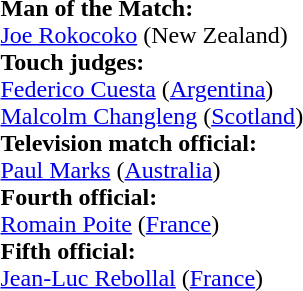<table width=100%>
<tr>
<td><br><strong>Man of the Match:</strong>
<br><a href='#'>Joe Rokocoko</a> (New Zealand)<br><strong>Touch judges:</strong>
<br><a href='#'>Federico Cuesta</a> (<a href='#'>Argentina</a>)
<br><a href='#'>Malcolm Changleng</a> (<a href='#'>Scotland</a>)
<br><strong>Television match official:</strong>
<br><a href='#'>Paul Marks</a> (<a href='#'>Australia</a>)
<br><strong>Fourth official:</strong>
<br><a href='#'>Romain Poite</a> (<a href='#'>France</a>)
<br><strong>Fifth official:</strong>
<br><a href='#'>Jean-Luc Rebollal</a> (<a href='#'>France</a>)</td>
</tr>
</table>
